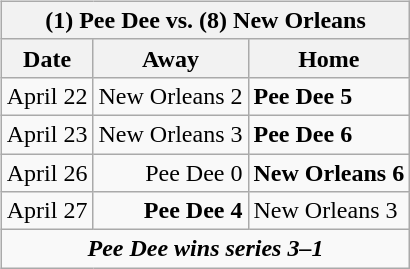<table cellspacing="10">
<tr>
<td valign="top"><br><table class="wikitable">
<tr>
<th bgcolor="#DDDDDD" colspan="4">(1) Pee Dee vs. (8) New Orleans</th>
</tr>
<tr>
<th>Date</th>
<th>Away</th>
<th>Home</th>
</tr>
<tr>
<td>April 22</td>
<td align="right">New Orleans 2</td>
<td><strong>Pee Dee 5</strong></td>
</tr>
<tr>
<td>April 23</td>
<td align="right">New Orleans 3</td>
<td><strong>Pee Dee 6</strong></td>
</tr>
<tr>
<td>April 26</td>
<td align="right">Pee Dee 0</td>
<td><strong>New Orleans 6</strong></td>
</tr>
<tr>
<td>April 27</td>
<td align="right"><strong>Pee Dee 4</strong></td>
<td>New Orleans 3</td>
</tr>
<tr align="center">
<td colspan="4"><strong><em>Pee Dee wins series 3–1</em></strong></td>
</tr>
</table>
</td>
</tr>
</table>
